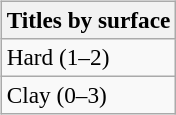<table>
<tr valign=top>
<td><br></td>
<td><br><table class=wikitable style=font-size:97%>
<tr>
<th>Titles by surface</th>
</tr>
<tr>
<td>Hard (1–2)</td>
</tr>
<tr>
<td>Clay (0–3)</td>
</tr>
</table>
</td>
</tr>
</table>
